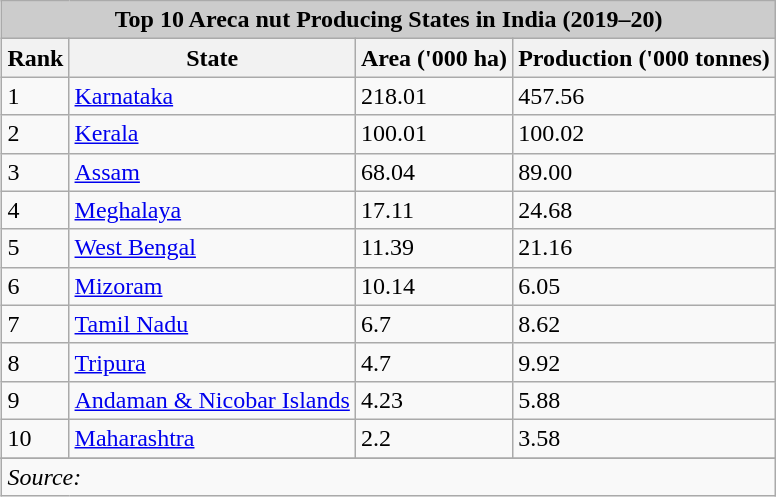<table class="wikitable" style="float:right; margin: 0 0 0.4em 1em">
<tr>
<th style="background:#ccc;" colspan=4>Top 10 Areca nut Producing States in India (2019–20)</th>
</tr>
<tr>
<th>Rank</th>
<th>State</th>
<th>Area ('000 ha)</th>
<th>Production ('000 tonnes)</th>
</tr>
<tr>
<td>1</td>
<td><a href='#'>Karnataka</a></td>
<td>218.01</td>
<td>457.56</td>
</tr>
<tr>
<td>2</td>
<td><a href='#'>Kerala</a></td>
<td>100.01</td>
<td>100.02</td>
</tr>
<tr>
<td>3</td>
<td><a href='#'>Assam</a></td>
<td>68.04</td>
<td>89.00</td>
</tr>
<tr>
<td>4</td>
<td><a href='#'>Meghalaya</a></td>
<td>17.11</td>
<td>24.68</td>
</tr>
<tr>
<td>5</td>
<td><a href='#'>West Bengal</a></td>
<td>11.39</td>
<td>21.16</td>
</tr>
<tr>
<td>6</td>
<td><a href='#'>Mizoram</a></td>
<td>10.14</td>
<td>6.05</td>
</tr>
<tr>
<td>7</td>
<td><a href='#'>Tamil Nadu</a></td>
<td>6.7</td>
<td>8.62</td>
</tr>
<tr>
<td>8</td>
<td><a href='#'>Tripura</a></td>
<td>4.7</td>
<td>9.92</td>
</tr>
<tr>
<td>9</td>
<td><a href='#'>Andaman & Nicobar Islands</a></td>
<td>4.23</td>
<td>5.88</td>
</tr>
<tr>
<td>10</td>
<td><a href='#'>Maharashtra</a></td>
<td>2.2</td>
<td>3.58</td>
</tr>
<tr>
</tr>
<tr style="background:#ccc;">
</tr>
<tr>
<td colspan=5><em>Source: </em></td>
</tr>
</table>
